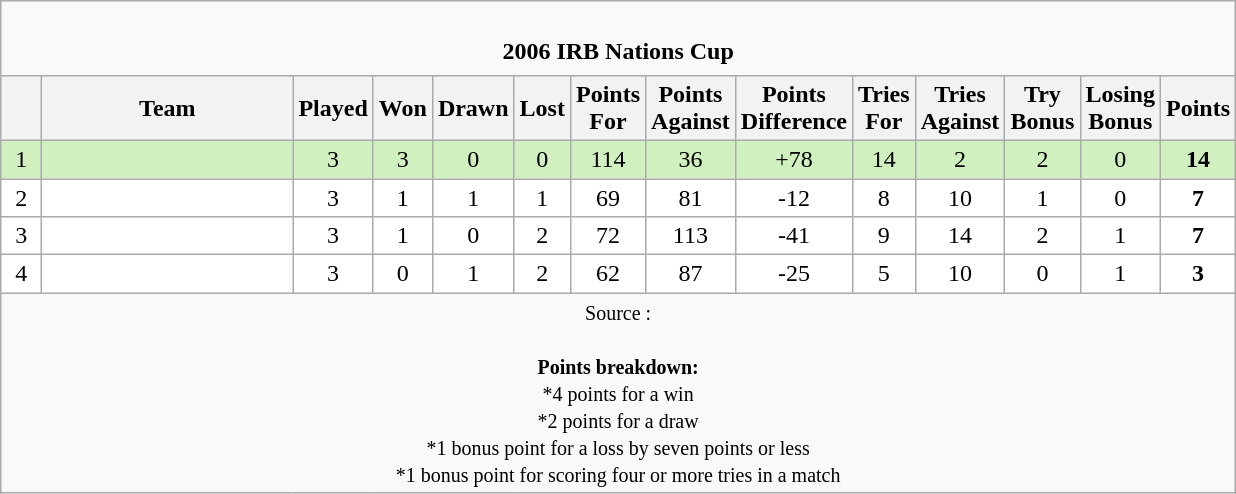<table class="wikitable" style="text-align: center;">
<tr>
<td colspan="14" cellpadding="0" cellspacing="0"><br><table border="0" width="100%" cellpadding="0" cellspacing="0">
<tr>
<td style="border:0px"><strong>2006 IRB Nations Cup</strong></td>
</tr>
</table>
</td>
</tr>
<tr>
<th bgcolor="#efefef" width="20"></th>
<th bgcolor="#efefef" width="160">Team</th>
<th bgcolor="#efefef" width="20">Played</th>
<th bgcolor="#efefef" width="20">Won</th>
<th bgcolor="#efefef" width="20">Drawn</th>
<th bgcolor="#efefef" width="20">Lost</th>
<th bgcolor="#efefef" width="20">Points For</th>
<th bgcolor="#efefef" width="20">Points Against</th>
<th bgcolor="#efefef" width="20">Points Difference</th>
<th bgcolor="#efefef" width="20">Tries For</th>
<th bgcolor="#efefef" width="20">Tries Against</th>
<th bgcolor="#efefef" width="20">Try Bonus</th>
<th bgcolor="#efefef" width="20">Losing Bonus</th>
<th bgcolor="#efefef" width="20">Points<br></th>
</tr>
<tr bgcolor=#D0F0C0 align=center>
<td>1</td>
<td align=left></td>
<td>3</td>
<td>3</td>
<td>0</td>
<td>0</td>
<td>114</td>
<td>36</td>
<td>+78</td>
<td>14</td>
<td>2</td>
<td>2</td>
<td>0</td>
<td><strong>14</strong></td>
</tr>
<tr bgcolor=#ffffff align=center>
<td>2</td>
<td align=left></td>
<td>3</td>
<td>1</td>
<td>1</td>
<td>1</td>
<td>69</td>
<td>81</td>
<td>-12</td>
<td>8</td>
<td>10</td>
<td>1</td>
<td>0</td>
<td><strong>7</strong></td>
</tr>
<tr bgcolor=#ffffff align=center>
<td>3</td>
<td align=left></td>
<td>3</td>
<td>1</td>
<td>0</td>
<td>2</td>
<td>72</td>
<td>113</td>
<td>-41</td>
<td>9</td>
<td>14</td>
<td>2</td>
<td>1</td>
<td><strong>7</strong></td>
</tr>
<tr bgcolor=#ffffff align=center>
<td>4</td>
<td align=left></td>
<td>3</td>
<td>0</td>
<td>1</td>
<td>2</td>
<td>62</td>
<td>87</td>
<td>-25</td>
<td>5</td>
<td>10</td>
<td>0</td>
<td>1</td>
<td><strong>3</strong></td>
</tr>
<tr |align=left|>
<td colspan="14" style="border:0px"><small>Source : <br><br><strong>Points breakdown:</strong><br>*4 points for a win<br>*2 points for a draw<br>*1 bonus point for a loss by seven points or less<br>*1 bonus point for scoring four or more tries in a match</small></td>
</tr>
</table>
